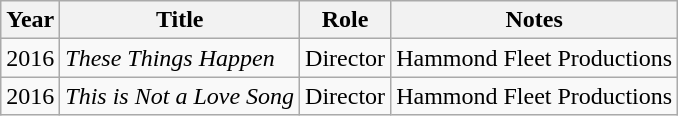<table class="wikitable">
<tr>
<th>Year</th>
<th>Title</th>
<th>Role</th>
<th>Notes</th>
</tr>
<tr>
<td>2016</td>
<td><em>These Things Happen</em></td>
<td>Director</td>
<td>Hammond Fleet Productions</td>
</tr>
<tr>
<td>2016</td>
<td><em>This is Not a Love Song</em></td>
<td>Director</td>
<td>Hammond Fleet Productions</td>
</tr>
</table>
